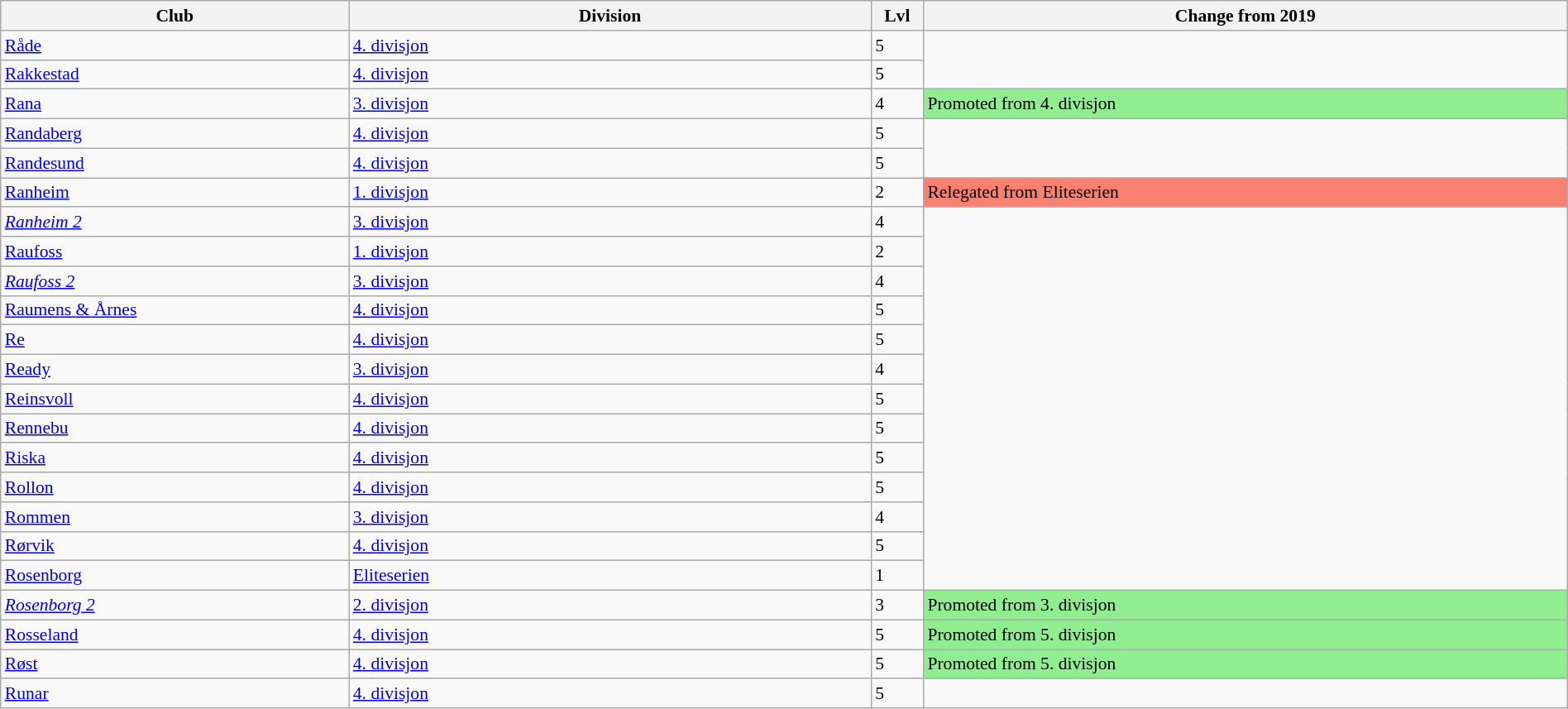<table class="wikitable sortable" width=100% style="font-size:90%">
<tr>
<th width=20%>Club</th>
<th width=30%>Division</th>
<th width=3%>Lvl</th>
<th width=37%>Change from 2019</th>
</tr>
<tr>
<td><a href='#'>Råde</a></td>
<td><a href='#'>4. divisjon</a></td>
<td>5</td>
</tr>
<tr>
<td><a href='#'>Rakkestad</a></td>
<td><a href='#'>4. divisjon</a></td>
<td>5</td>
</tr>
<tr>
<td><a href='#'>Rana</a></td>
<td><a href='#'>3. divisjon</a></td>
<td>4</td>
<td style="background:lightgreen">Promoted from 4. divisjon</td>
</tr>
<tr>
<td><a href='#'>Randaberg</a></td>
<td><a href='#'>4. divisjon</a></td>
<td>5</td>
</tr>
<tr>
<td><a href='#'>Randesund</a></td>
<td><a href='#'>4. divisjon</a></td>
<td>5</td>
</tr>
<tr>
<td><a href='#'>Ranheim</a></td>
<td><a href='#'>1. divisjon</a></td>
<td>2</td>
<td style="background:salmon">Relegated from Eliteserien</td>
</tr>
<tr>
<td><em><a href='#'>Ranheim 2</a></em></td>
<td><a href='#'>3. divisjon</a></td>
<td>4</td>
</tr>
<tr>
<td><a href='#'>Raufoss</a></td>
<td><a href='#'>1. divisjon</a></td>
<td>2</td>
</tr>
<tr>
<td><em><a href='#'>Raufoss 2</a></em></td>
<td><a href='#'>3. divisjon</a></td>
<td>4</td>
</tr>
<tr>
<td><a href='#'>Raumens & Årnes</a></td>
<td><a href='#'>4. divisjon</a></td>
<td>5</td>
</tr>
<tr>
<td><a href='#'>Re</a></td>
<td><a href='#'>4. divisjon</a></td>
<td>5</td>
</tr>
<tr>
<td><a href='#'>Ready</a></td>
<td><a href='#'>3. divisjon</a></td>
<td>4</td>
</tr>
<tr>
<td><a href='#'>Reinsvoll</a></td>
<td><a href='#'>4. divisjon</a></td>
<td>5</td>
</tr>
<tr>
<td><a href='#'>Rennebu</a></td>
<td><a href='#'>4. divisjon</a></td>
<td>5</td>
</tr>
<tr>
<td><a href='#'>Riska</a></td>
<td><a href='#'>4. divisjon</a></td>
<td>5</td>
</tr>
<tr>
<td><a href='#'>Rollon</a></td>
<td><a href='#'>4. divisjon</a></td>
<td>5</td>
</tr>
<tr>
<td><a href='#'>Rommen</a></td>
<td><a href='#'>3. divisjon</a></td>
<td>4</td>
</tr>
<tr>
<td><a href='#'>Rørvik</a></td>
<td><a href='#'>4. divisjon</a></td>
<td>5</td>
</tr>
<tr>
<td><a href='#'>Rosenborg</a></td>
<td><a href='#'>Eliteserien</a></td>
<td>1</td>
</tr>
<tr>
<td><em><a href='#'>Rosenborg 2</a></em></td>
<td><a href='#'>2. divisjon</a></td>
<td>3</td>
<td style="background:lightgreen">Promoted from 3. divisjon</td>
</tr>
<tr>
<td><a href='#'>Rosseland</a></td>
<td><a href='#'>4. divisjon</a></td>
<td>5</td>
<td style="background:lightgreen">Promoted from 5. divisjon</td>
</tr>
<tr>
<td><a href='#'>Røst</a></td>
<td><a href='#'>4. divisjon</a></td>
<td>5</td>
<td style="background:lightgreen">Promoted from 5. divisjon</td>
</tr>
<tr>
<td><a href='#'>Runar</a></td>
<td><a href='#'>4. divisjon</a></td>
<td>5</td>
</tr>
</table>
